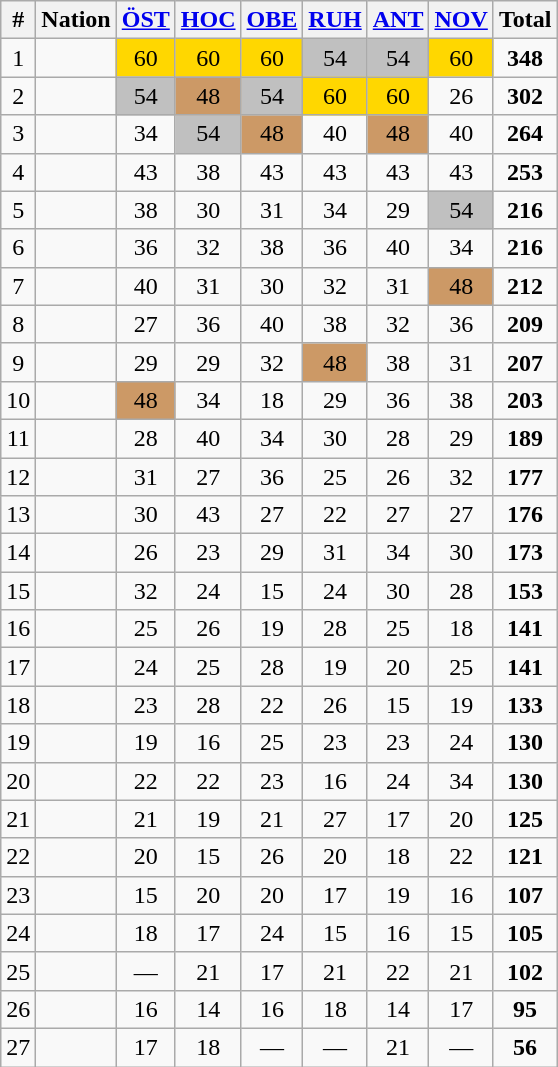<table class="wikitable sortable" style="text-align:center;">
<tr>
<th>#</th>
<th>Nation</th>
<th><a href='#'>ÖST</a></th>
<th><a href='#'>HOC</a></th>
<th><a href='#'>OBE</a></th>
<th><a href='#'>RUH</a></th>
<th><a href='#'>ANT</a></th>
<th><a href='#'>NOV</a></th>
<th><strong>Total</strong> </th>
</tr>
<tr>
<td>1</td>
<td align="left"></td>
<td bgcolor="gold">60</td>
<td bgcolor="gold">60</td>
<td bgcolor="gold">60</td>
<td bgcolor="silver">54</td>
<td bgcolor="silver">54</td>
<td bgcolor="gold">60</td>
<td><strong>348</strong></td>
</tr>
<tr>
<td>2</td>
<td align="left"></td>
<td bgcolor="silver">54</td>
<td bgcolor="CC9966">48</td>
<td bgcolor="silver">54</td>
<td bgcolor="gold">60</td>
<td bgcolor="gold">60</td>
<td>26</td>
<td><strong>302</strong></td>
</tr>
<tr>
<td>3</td>
<td align="left"></td>
<td>34</td>
<td bgcolor="silver">54</td>
<td bgcolor="CC9966">48</td>
<td>40</td>
<td bgcolor="CC9966">48</td>
<td>40</td>
<td><strong>264</strong></td>
</tr>
<tr>
<td>4</td>
<td align="left"></td>
<td>43</td>
<td>38</td>
<td>43</td>
<td>43</td>
<td>43</td>
<td>43</td>
<td><strong>253</strong></td>
</tr>
<tr>
<td>5</td>
<td align="left"></td>
<td>38</td>
<td>30</td>
<td>31</td>
<td>34</td>
<td>29</td>
<td bgcolor="silver">54</td>
<td><strong>216</strong></td>
</tr>
<tr>
<td>6</td>
<td align="left"></td>
<td>36</td>
<td>32</td>
<td>38</td>
<td>36</td>
<td>40</td>
<td>34</td>
<td><strong>216</strong></td>
</tr>
<tr>
<td>7</td>
<td align="left"></td>
<td>40</td>
<td>31</td>
<td>30</td>
<td>32</td>
<td>31</td>
<td bgcolor="CC9966">48</td>
<td><strong>212</strong></td>
</tr>
<tr>
<td>8</td>
<td align="left"></td>
<td>27</td>
<td>36</td>
<td>40</td>
<td>38</td>
<td>32</td>
<td>36</td>
<td><strong>209</strong></td>
</tr>
<tr>
<td>9</td>
<td align="left"></td>
<td>29</td>
<td>29</td>
<td>32</td>
<td bgcolor="CC9966">48</td>
<td>38</td>
<td>31</td>
<td><strong>207</strong></td>
</tr>
<tr>
<td>10</td>
<td align="left"></td>
<td bgcolor="CC9966">48</td>
<td>34</td>
<td>18</td>
<td>29</td>
<td>36</td>
<td>38</td>
<td><strong>203</strong></td>
</tr>
<tr>
<td>11</td>
<td align="left"></td>
<td>28</td>
<td>40</td>
<td>34</td>
<td>30</td>
<td>28</td>
<td>29</td>
<td><strong>189</strong></td>
</tr>
<tr>
<td>12</td>
<td align="left"></td>
<td>31</td>
<td>27</td>
<td>36</td>
<td>25</td>
<td>26</td>
<td>32</td>
<td><strong>177</strong></td>
</tr>
<tr>
<td>13</td>
<td align="left"></td>
<td>30</td>
<td>43</td>
<td>27</td>
<td>22</td>
<td>27</td>
<td>27</td>
<td><strong>176</strong></td>
</tr>
<tr>
<td>14</td>
<td align="left"></td>
<td>26</td>
<td>23</td>
<td>29</td>
<td>31</td>
<td>34</td>
<td>30</td>
<td><strong>173</strong></td>
</tr>
<tr>
<td>15</td>
<td align="left"></td>
<td>32</td>
<td>24</td>
<td>15</td>
<td>24</td>
<td>30</td>
<td>28</td>
<td><strong>153</strong></td>
</tr>
<tr>
<td>16</td>
<td align="left"></td>
<td>25</td>
<td>26</td>
<td>19</td>
<td>28</td>
<td>25</td>
<td>18</td>
<td><strong>141</strong></td>
</tr>
<tr>
<td>17</td>
<td align="left"></td>
<td>24</td>
<td>25</td>
<td>28</td>
<td>19</td>
<td>20</td>
<td>25</td>
<td><strong>141</strong></td>
</tr>
<tr>
<td>18</td>
<td align="left"></td>
<td>23</td>
<td>28</td>
<td>22</td>
<td>26</td>
<td>15</td>
<td>19</td>
<td><strong>133</strong></td>
</tr>
<tr>
<td>19</td>
<td align="left"></td>
<td>19</td>
<td>16</td>
<td>25</td>
<td>23</td>
<td>23</td>
<td>24</td>
<td><strong>130</strong></td>
</tr>
<tr>
<td>20</td>
<td align="left"></td>
<td>22</td>
<td>22</td>
<td>23</td>
<td>16</td>
<td>24</td>
<td>34</td>
<td><strong>130</strong></td>
</tr>
<tr>
<td>21</td>
<td align="left"></td>
<td>21</td>
<td>19</td>
<td>21</td>
<td>27</td>
<td>17</td>
<td>20</td>
<td><strong>125</strong></td>
</tr>
<tr>
<td>22</td>
<td align="left"></td>
<td>20</td>
<td>15</td>
<td>26</td>
<td>20</td>
<td>18</td>
<td>22</td>
<td><strong>121</strong></td>
</tr>
<tr>
<td>23</td>
<td align="left"></td>
<td>15</td>
<td>20</td>
<td>20</td>
<td>17</td>
<td>19</td>
<td>16</td>
<td><strong>107</strong></td>
</tr>
<tr>
<td>24</td>
<td align="left"></td>
<td>18</td>
<td>17</td>
<td>24</td>
<td>15</td>
<td>16</td>
<td>15</td>
<td><strong>105</strong></td>
</tr>
<tr>
<td>25</td>
<td align="left"></td>
<td>—</td>
<td>21</td>
<td>17</td>
<td>21</td>
<td>22</td>
<td>21</td>
<td><strong>102</strong></td>
</tr>
<tr>
<td>26</td>
<td align="left"></td>
<td>16</td>
<td>14</td>
<td>16</td>
<td>18</td>
<td>14</td>
<td>17</td>
<td><strong>95</strong></td>
</tr>
<tr>
<td>27</td>
<td align="left"></td>
<td>17</td>
<td>18</td>
<td>—</td>
<td>—</td>
<td>21</td>
<td>—</td>
<td><strong>56</strong></td>
</tr>
</table>
